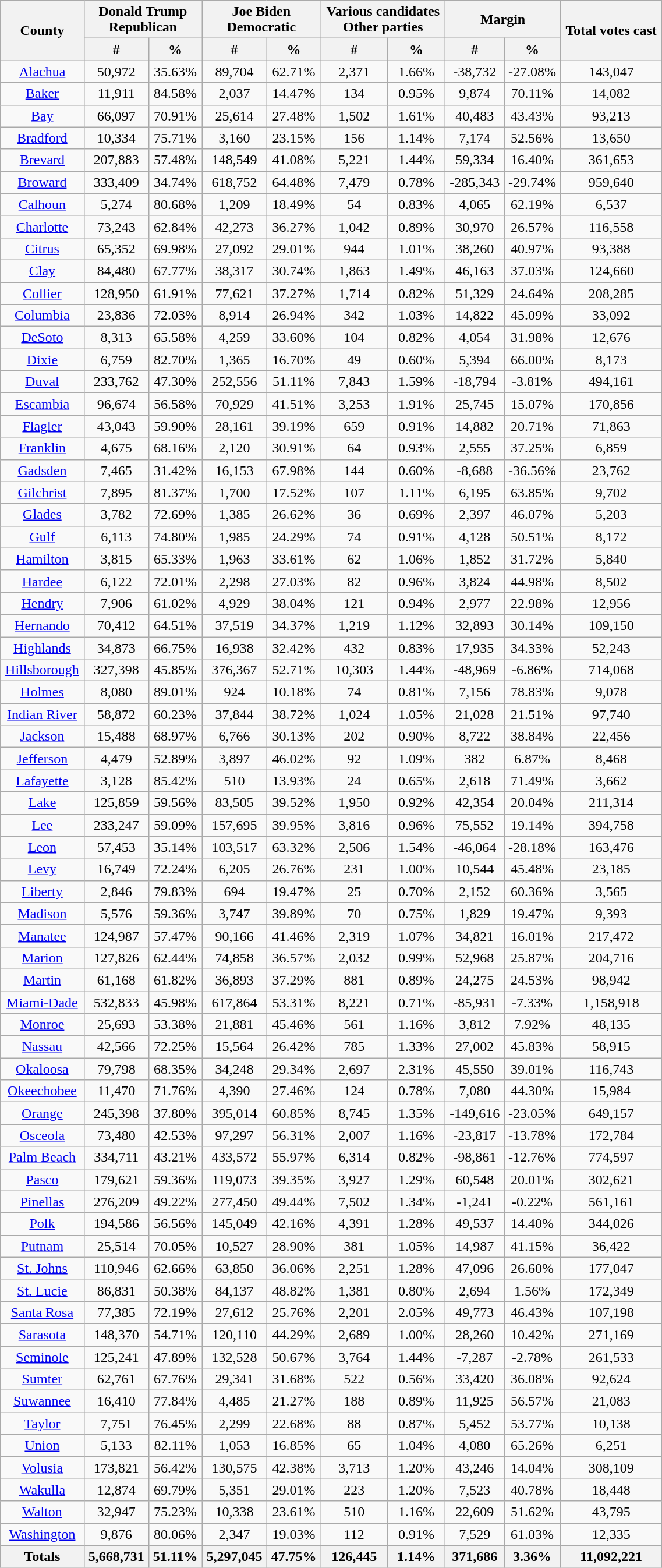<table width="60%"  class="wikitable sortable" style="text-align:center">
<tr>
<th rowspan="2">County</th>
<th style="text-align:center;" colspan="2">Donald Trump<br>Republican</th>
<th style="text-align:center;" colspan="2">Joe Biden<br>Democratic</th>
<th style="text-align:center;" colspan="2">Various candidates<br>Other parties</th>
<th style="text-align:center;" colspan="2">Margin</th>
<th style="text-align:center;" rowspan="2">Total votes cast</th>
</tr>
<tr>
<th style="text-align:center;" data-sort-type="number">#</th>
<th style="text-align:center;" data-sort-type="number">%</th>
<th style="text-align:center;" data-sort-type="number">#</th>
<th style="text-align:center;" data-sort-type="number">%</th>
<th style="text-align:center;" data-sort-type="number">#</th>
<th style="text-align:center;" data-sort-type="number">%</th>
<th style="text-align:center;" data-sort-type="number">#</th>
<th style="text-align:center;" data-sort-type="number">%</th>
</tr>
<tr style="text-align:center;">
<td><a href='#'>Alachua</a></td>
<td>50,972</td>
<td>35.63%</td>
<td>89,704</td>
<td>62.71%</td>
<td>2,371</td>
<td>1.66%</td>
<td>-38,732</td>
<td>-27.08%</td>
<td>143,047</td>
</tr>
<tr style="text-align:center;">
<td><a href='#'>Baker</a></td>
<td>11,911</td>
<td>84.58%</td>
<td>2,037</td>
<td>14.47%</td>
<td>134</td>
<td>0.95%</td>
<td>9,874</td>
<td>70.11%</td>
<td>14,082</td>
</tr>
<tr style="text-align:center;">
<td><a href='#'>Bay</a></td>
<td>66,097</td>
<td>70.91%</td>
<td>25,614</td>
<td>27.48%</td>
<td>1,502</td>
<td>1.61%</td>
<td>40,483</td>
<td>43.43%</td>
<td>93,213</td>
</tr>
<tr style="text-align:center;">
<td><a href='#'>Bradford</a></td>
<td>10,334</td>
<td>75.71%</td>
<td>3,160</td>
<td>23.15%</td>
<td>156</td>
<td>1.14%</td>
<td>7,174</td>
<td>52.56%</td>
<td>13,650</td>
</tr>
<tr style="text-align:center;">
<td><a href='#'>Brevard</a></td>
<td>207,883</td>
<td>57.48%</td>
<td>148,549</td>
<td>41.08%</td>
<td>5,221</td>
<td>1.44%</td>
<td>59,334</td>
<td>16.40%</td>
<td>361,653</td>
</tr>
<tr style="text-align:center;">
<td><a href='#'>Broward</a></td>
<td>333,409</td>
<td>34.74%</td>
<td>618,752</td>
<td>64.48%</td>
<td>7,479</td>
<td>0.78%</td>
<td>-285,343</td>
<td>-29.74%</td>
<td>959,640</td>
</tr>
<tr style="text-align:center;">
<td><a href='#'>Calhoun</a></td>
<td>5,274</td>
<td>80.68%</td>
<td>1,209</td>
<td>18.49%</td>
<td>54</td>
<td>0.83%</td>
<td>4,065</td>
<td>62.19%</td>
<td>6,537</td>
</tr>
<tr style="text-align:center;">
<td><a href='#'>Charlotte</a></td>
<td>73,243</td>
<td>62.84%</td>
<td>42,273</td>
<td>36.27%</td>
<td>1,042</td>
<td>0.89%</td>
<td>30,970</td>
<td>26.57%</td>
<td>116,558</td>
</tr>
<tr style="text-align:center;">
<td><a href='#'>Citrus</a></td>
<td>65,352</td>
<td>69.98%</td>
<td>27,092</td>
<td>29.01%</td>
<td>944</td>
<td>1.01%</td>
<td>38,260</td>
<td>40.97%</td>
<td>93,388</td>
</tr>
<tr style="text-align:center;">
<td><a href='#'>Clay</a></td>
<td>84,480</td>
<td>67.77%</td>
<td>38,317</td>
<td>30.74%</td>
<td>1,863</td>
<td>1.49%</td>
<td>46,163</td>
<td>37.03%</td>
<td>124,660</td>
</tr>
<tr style="text-align:center;">
<td><a href='#'>Collier</a></td>
<td>128,950</td>
<td>61.91%</td>
<td>77,621</td>
<td>37.27%</td>
<td>1,714</td>
<td>0.82%</td>
<td>51,329</td>
<td>24.64%</td>
<td>208,285</td>
</tr>
<tr style="text-align:center;">
<td><a href='#'>Columbia</a></td>
<td>23,836</td>
<td>72.03%</td>
<td>8,914</td>
<td>26.94%</td>
<td>342</td>
<td>1.03%</td>
<td>14,822</td>
<td>45.09%</td>
<td>33,092</td>
</tr>
<tr style="text-align:center;">
<td><a href='#'>DeSoto</a></td>
<td>8,313</td>
<td>65.58%</td>
<td>4,259</td>
<td>33.60%</td>
<td>104</td>
<td>0.82%</td>
<td>4,054</td>
<td>31.98%</td>
<td>12,676</td>
</tr>
<tr style="text-align:center;">
<td><a href='#'>Dixie</a></td>
<td>6,759</td>
<td>82.70%</td>
<td>1,365</td>
<td>16.70%</td>
<td>49</td>
<td>0.60%</td>
<td>5,394</td>
<td>66.00%</td>
<td>8,173</td>
</tr>
<tr style="text-align:center;">
<td><a href='#'>Duval</a></td>
<td>233,762</td>
<td>47.30%</td>
<td>252,556</td>
<td>51.11%</td>
<td>7,843</td>
<td>1.59%</td>
<td>-18,794</td>
<td>-3.81%</td>
<td>494,161</td>
</tr>
<tr style="text-align:center;">
<td><a href='#'>Escambia</a></td>
<td>96,674</td>
<td>56.58%</td>
<td>70,929</td>
<td>41.51%</td>
<td>3,253</td>
<td>1.91%</td>
<td>25,745</td>
<td>15.07%</td>
<td>170,856</td>
</tr>
<tr style="text-align:center;">
<td><a href='#'>Flagler</a></td>
<td>43,043</td>
<td>59.90%</td>
<td>28,161</td>
<td>39.19%</td>
<td>659</td>
<td>0.91%</td>
<td>14,882</td>
<td>20.71%</td>
<td>71,863</td>
</tr>
<tr style="text-align:center;">
<td><a href='#'>Franklin</a></td>
<td>4,675</td>
<td>68.16%</td>
<td>2,120</td>
<td>30.91%</td>
<td>64</td>
<td>0.93%</td>
<td>2,555</td>
<td>37.25%</td>
<td>6,859</td>
</tr>
<tr style="text-align:center;">
<td><a href='#'>Gadsden</a></td>
<td>7,465</td>
<td>31.42%</td>
<td>16,153</td>
<td>67.98%</td>
<td>144</td>
<td>0.60%</td>
<td>-8,688</td>
<td>-36.56%</td>
<td>23,762</td>
</tr>
<tr style="text-align:center;">
<td><a href='#'>Gilchrist</a></td>
<td>7,895</td>
<td>81.37%</td>
<td>1,700</td>
<td>17.52%</td>
<td>107</td>
<td>1.11%</td>
<td>6,195</td>
<td>63.85%</td>
<td>9,702</td>
</tr>
<tr style="text-align:center;">
<td><a href='#'>Glades</a></td>
<td>3,782</td>
<td>72.69%</td>
<td>1,385</td>
<td>26.62%</td>
<td>36</td>
<td>0.69%</td>
<td>2,397</td>
<td>46.07%</td>
<td>5,203</td>
</tr>
<tr style="text-align:center;">
<td><a href='#'>Gulf</a></td>
<td>6,113</td>
<td>74.80%</td>
<td>1,985</td>
<td>24.29%</td>
<td>74</td>
<td>0.91%</td>
<td>4,128</td>
<td>50.51%</td>
<td>8,172</td>
</tr>
<tr style="text-align:center;">
<td><a href='#'>Hamilton</a></td>
<td>3,815</td>
<td>65.33%</td>
<td>1,963</td>
<td>33.61%</td>
<td>62</td>
<td>1.06%</td>
<td>1,852</td>
<td>31.72%</td>
<td>5,840</td>
</tr>
<tr style="text-align:center;">
<td><a href='#'>Hardee</a></td>
<td>6,122</td>
<td>72.01%</td>
<td>2,298</td>
<td>27.03%</td>
<td>82</td>
<td>0.96%</td>
<td>3,824</td>
<td>44.98%</td>
<td>8,502</td>
</tr>
<tr style="text-align:center;">
<td><a href='#'>Hendry</a></td>
<td>7,906</td>
<td>61.02%</td>
<td>4,929</td>
<td>38.04%</td>
<td>121</td>
<td>0.94%</td>
<td>2,977</td>
<td>22.98%</td>
<td>12,956</td>
</tr>
<tr style="text-align:center;">
<td><a href='#'>Hernando</a></td>
<td>70,412</td>
<td>64.51%</td>
<td>37,519</td>
<td>34.37%</td>
<td>1,219</td>
<td>1.12%</td>
<td>32,893</td>
<td>30.14%</td>
<td>109,150</td>
</tr>
<tr style="text-align:center;">
<td><a href='#'>Highlands</a></td>
<td>34,873</td>
<td>66.75%</td>
<td>16,938</td>
<td>32.42%</td>
<td>432</td>
<td>0.83%</td>
<td>17,935</td>
<td>34.33%</td>
<td>52,243</td>
</tr>
<tr style="text-align:center;">
<td><a href='#'>Hillsborough</a></td>
<td>327,398</td>
<td>45.85%</td>
<td>376,367</td>
<td>52.71%</td>
<td>10,303</td>
<td>1.44%</td>
<td>-48,969</td>
<td>-6.86%</td>
<td>714,068</td>
</tr>
<tr style="text-align:center;">
<td><a href='#'>Holmes</a></td>
<td>8,080</td>
<td>89.01%</td>
<td>924</td>
<td>10.18%</td>
<td>74</td>
<td>0.81%</td>
<td>7,156</td>
<td>78.83%</td>
<td>9,078</td>
</tr>
<tr style="text-align:center;">
<td><a href='#'>Indian River</a></td>
<td>58,872</td>
<td>60.23%</td>
<td>37,844</td>
<td>38.72%</td>
<td>1,024</td>
<td>1.05%</td>
<td>21,028</td>
<td>21.51%</td>
<td>97,740</td>
</tr>
<tr style="text-align:center;">
<td><a href='#'>Jackson</a></td>
<td>15,488</td>
<td>68.97%</td>
<td>6,766</td>
<td>30.13%</td>
<td>202</td>
<td>0.90%</td>
<td>8,722</td>
<td>38.84%</td>
<td>22,456</td>
</tr>
<tr style="text-align:center;">
<td><a href='#'>Jefferson</a></td>
<td>4,479</td>
<td>52.89%</td>
<td>3,897</td>
<td>46.02%</td>
<td>92</td>
<td>1.09%</td>
<td>382</td>
<td>6.87%</td>
<td>8,468</td>
</tr>
<tr style="text-align:center;">
<td><a href='#'>Lafayette</a></td>
<td>3,128</td>
<td>85.42%</td>
<td>510</td>
<td>13.93%</td>
<td>24</td>
<td>0.65%</td>
<td>2,618</td>
<td>71.49%</td>
<td>3,662</td>
</tr>
<tr style="text-align:center;">
<td><a href='#'>Lake</a></td>
<td>125,859</td>
<td>59.56%</td>
<td>83,505</td>
<td>39.52%</td>
<td>1,950</td>
<td>0.92%</td>
<td>42,354</td>
<td>20.04%</td>
<td>211,314</td>
</tr>
<tr style="text-align:center;">
<td><a href='#'>Lee</a></td>
<td>233,247</td>
<td>59.09%</td>
<td>157,695</td>
<td>39.95%</td>
<td>3,816</td>
<td>0.96%</td>
<td>75,552</td>
<td>19.14%</td>
<td>394,758</td>
</tr>
<tr style="text-align:center;">
<td><a href='#'>Leon</a></td>
<td>57,453</td>
<td>35.14%</td>
<td>103,517</td>
<td>63.32%</td>
<td>2,506</td>
<td>1.54%</td>
<td>-46,064</td>
<td>-28.18%</td>
<td>163,476</td>
</tr>
<tr style="text-align:center;">
<td><a href='#'>Levy</a></td>
<td>16,749</td>
<td>72.24%</td>
<td>6,205</td>
<td>26.76%</td>
<td>231</td>
<td>1.00%</td>
<td>10,544</td>
<td>45.48%</td>
<td>23,185</td>
</tr>
<tr style="text-align:center;">
<td><a href='#'>Liberty</a></td>
<td>2,846</td>
<td>79.83%</td>
<td>694</td>
<td>19.47%</td>
<td>25</td>
<td>0.70%</td>
<td>2,152</td>
<td>60.36%</td>
<td>3,565</td>
</tr>
<tr style="text-align:center;">
<td><a href='#'>Madison</a></td>
<td>5,576</td>
<td>59.36%</td>
<td>3,747</td>
<td>39.89%</td>
<td>70</td>
<td>0.75%</td>
<td>1,829</td>
<td>19.47%</td>
<td>9,393</td>
</tr>
<tr style="text-align:center;">
<td><a href='#'>Manatee</a></td>
<td>124,987</td>
<td>57.47%</td>
<td>90,166</td>
<td>41.46%</td>
<td>2,319</td>
<td>1.07%</td>
<td>34,821</td>
<td>16.01%</td>
<td>217,472</td>
</tr>
<tr style="text-align:center;">
<td><a href='#'>Marion</a></td>
<td>127,826</td>
<td>62.44%</td>
<td>74,858</td>
<td>36.57%</td>
<td>2,032</td>
<td>0.99%</td>
<td>52,968</td>
<td>25.87%</td>
<td>204,716</td>
</tr>
<tr style="text-align:center;">
<td><a href='#'>Martin</a></td>
<td>61,168</td>
<td>61.82%</td>
<td>36,893</td>
<td>37.29%</td>
<td>881</td>
<td>0.89%</td>
<td>24,275</td>
<td>24.53%</td>
<td>98,942</td>
</tr>
<tr style="text-align:center;">
<td><a href='#'>Miami-Dade</a></td>
<td>532,833</td>
<td>45.98%</td>
<td>617,864</td>
<td>53.31%</td>
<td>8,221</td>
<td>0.71%</td>
<td>-85,931</td>
<td>-7.33%</td>
<td>1,158,918</td>
</tr>
<tr style="text-align:center;">
<td><a href='#'>Monroe</a></td>
<td>25,693</td>
<td>53.38%</td>
<td>21,881</td>
<td>45.46%</td>
<td>561</td>
<td>1.16%</td>
<td>3,812</td>
<td>7.92%</td>
<td>48,135</td>
</tr>
<tr style="text-align:center;">
<td><a href='#'>Nassau</a></td>
<td>42,566</td>
<td>72.25%</td>
<td>15,564</td>
<td>26.42%</td>
<td>785</td>
<td>1.33%</td>
<td>27,002</td>
<td>45.83%</td>
<td>58,915</td>
</tr>
<tr style="text-align:center;">
<td><a href='#'>Okaloosa</a></td>
<td>79,798</td>
<td>68.35%</td>
<td>34,248</td>
<td>29.34%</td>
<td>2,697</td>
<td>2.31%</td>
<td>45,550</td>
<td>39.01%</td>
<td>116,743</td>
</tr>
<tr style="text-align:center;">
<td><a href='#'>Okeechobee</a></td>
<td>11,470</td>
<td>71.76%</td>
<td>4,390</td>
<td>27.46%</td>
<td>124</td>
<td>0.78%</td>
<td>7,080</td>
<td>44.30%</td>
<td>15,984</td>
</tr>
<tr style="text-align:center;">
<td><a href='#'>Orange</a></td>
<td>245,398</td>
<td>37.80%</td>
<td>395,014</td>
<td>60.85%</td>
<td>8,745</td>
<td>1.35%</td>
<td>-149,616</td>
<td>-23.05%</td>
<td>649,157</td>
</tr>
<tr style="text-align:center;">
<td><a href='#'>Osceola</a></td>
<td>73,480</td>
<td>42.53%</td>
<td>97,297</td>
<td>56.31%</td>
<td>2,007</td>
<td>1.16%</td>
<td>-23,817</td>
<td>-13.78%</td>
<td>172,784</td>
</tr>
<tr style="text-align:center;">
<td><a href='#'>Palm Beach</a></td>
<td>334,711</td>
<td>43.21%</td>
<td>433,572</td>
<td>55.97%</td>
<td>6,314</td>
<td>0.82%</td>
<td>-98,861</td>
<td>-12.76%</td>
<td>774,597</td>
</tr>
<tr style="text-align:center;">
<td><a href='#'>Pasco</a></td>
<td>179,621</td>
<td>59.36%</td>
<td>119,073</td>
<td>39.35%</td>
<td>3,927</td>
<td>1.29%</td>
<td>60,548</td>
<td>20.01%</td>
<td>302,621</td>
</tr>
<tr style="text-align:center;">
<td><a href='#'>Pinellas</a></td>
<td>276,209</td>
<td>49.22%</td>
<td>277,450</td>
<td>49.44%</td>
<td>7,502</td>
<td>1.34%</td>
<td>-1,241</td>
<td>-0.22%</td>
<td>561,161</td>
</tr>
<tr style="text-align:center;">
<td><a href='#'>Polk</a></td>
<td>194,586</td>
<td>56.56%</td>
<td>145,049</td>
<td>42.16%</td>
<td>4,391</td>
<td>1.28%</td>
<td>49,537</td>
<td>14.40%</td>
<td>344,026</td>
</tr>
<tr style="text-align:center;">
<td><a href='#'>Putnam</a></td>
<td>25,514</td>
<td>70.05%</td>
<td>10,527</td>
<td>28.90%</td>
<td>381</td>
<td>1.05%</td>
<td>14,987</td>
<td>41.15%</td>
<td>36,422</td>
</tr>
<tr style="text-align:center;">
<td><a href='#'>St. Johns</a></td>
<td>110,946</td>
<td>62.66%</td>
<td>63,850</td>
<td>36.06%</td>
<td>2,251</td>
<td>1.28%</td>
<td>47,096</td>
<td>26.60%</td>
<td>177,047</td>
</tr>
<tr style="text-align:center;">
<td><a href='#'>St. Lucie</a></td>
<td>86,831</td>
<td>50.38%</td>
<td>84,137</td>
<td>48.82%</td>
<td>1,381</td>
<td>0.80%</td>
<td>2,694</td>
<td>1.56%</td>
<td>172,349</td>
</tr>
<tr style="text-align:center;">
<td><a href='#'>Santa Rosa</a></td>
<td>77,385</td>
<td>72.19%</td>
<td>27,612</td>
<td>25.76%</td>
<td>2,201</td>
<td>2.05%</td>
<td>49,773</td>
<td>46.43%</td>
<td>107,198</td>
</tr>
<tr style="text-align:center;">
<td><a href='#'>Sarasota</a></td>
<td>148,370</td>
<td>54.71%</td>
<td>120,110</td>
<td>44.29%</td>
<td>2,689</td>
<td>1.00%</td>
<td>28,260</td>
<td>10.42%</td>
<td>271,169</td>
</tr>
<tr style="text-align:center;">
<td><a href='#'>Seminole</a></td>
<td>125,241</td>
<td>47.89%</td>
<td>132,528</td>
<td>50.67%</td>
<td>3,764</td>
<td>1.44%</td>
<td>-7,287</td>
<td>-2.78%</td>
<td>261,533</td>
</tr>
<tr style="text-align:center;">
<td><a href='#'>Sumter</a></td>
<td>62,761</td>
<td>67.76%</td>
<td>29,341</td>
<td>31.68%</td>
<td>522</td>
<td>0.56%</td>
<td>33,420</td>
<td>36.08%</td>
<td>92,624</td>
</tr>
<tr style="text-align:center;">
<td><a href='#'>Suwannee</a></td>
<td>16,410</td>
<td>77.84%</td>
<td>4,485</td>
<td>21.27%</td>
<td>188</td>
<td>0.89%</td>
<td>11,925</td>
<td>56.57%</td>
<td>21,083</td>
</tr>
<tr style="text-align:center;">
<td><a href='#'>Taylor</a></td>
<td>7,751</td>
<td>76.45%</td>
<td>2,299</td>
<td>22.68%</td>
<td>88</td>
<td>0.87%</td>
<td>5,452</td>
<td>53.77%</td>
<td>10,138</td>
</tr>
<tr style="text-align:center;">
<td><a href='#'>Union</a></td>
<td>5,133</td>
<td>82.11%</td>
<td>1,053</td>
<td>16.85%</td>
<td>65</td>
<td>1.04%</td>
<td>4,080</td>
<td>65.26%</td>
<td>6,251</td>
</tr>
<tr style="text-align:center;">
<td><a href='#'>Volusia</a></td>
<td>173,821</td>
<td>56.42%</td>
<td>130,575</td>
<td>42.38%</td>
<td>3,713</td>
<td>1.20%</td>
<td>43,246</td>
<td>14.04%</td>
<td>308,109</td>
</tr>
<tr style="text-align:center;">
<td><a href='#'>Wakulla</a></td>
<td>12,874</td>
<td>69.79%</td>
<td>5,351</td>
<td>29.01%</td>
<td>223</td>
<td>1.20%</td>
<td>7,523</td>
<td>40.78%</td>
<td>18,448</td>
</tr>
<tr style="text-align:center;">
<td><a href='#'>Walton</a></td>
<td>32,947</td>
<td>75.23%</td>
<td>10,338</td>
<td>23.61%</td>
<td>510</td>
<td>1.16%</td>
<td>22,609</td>
<td>51.62%</td>
<td>43,795</td>
</tr>
<tr style="text-align:center;">
<td><a href='#'>Washington</a></td>
<td>9,876</td>
<td>80.06%</td>
<td>2,347</td>
<td>19.03%</td>
<td>112</td>
<td>0.91%</td>
<td>7,529</td>
<td>61.03%</td>
<td>12,335</td>
</tr>
<tr style="text-align:center;">
<th>Totals</th>
<th>5,668,731</th>
<th>51.11%</th>
<th>5,297,045</th>
<th>47.75%</th>
<th>126,445</th>
<th>1.14%</th>
<th>371,686</th>
<th>3.36%</th>
<th>11,092,221</th>
</tr>
</table>
